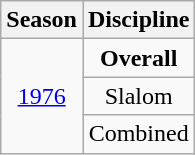<table class="wikitable">
<tr>
<th>Season</th>
<th>Discipline</th>
</tr>
<tr>
<td rowspan=3 align=center><a href='#'>1976</a></td>
<td align=center><strong>Overall</strong></td>
</tr>
<tr>
<td align=center>Slalom</td>
</tr>
<tr>
<td align=center>Combined</td>
</tr>
</table>
